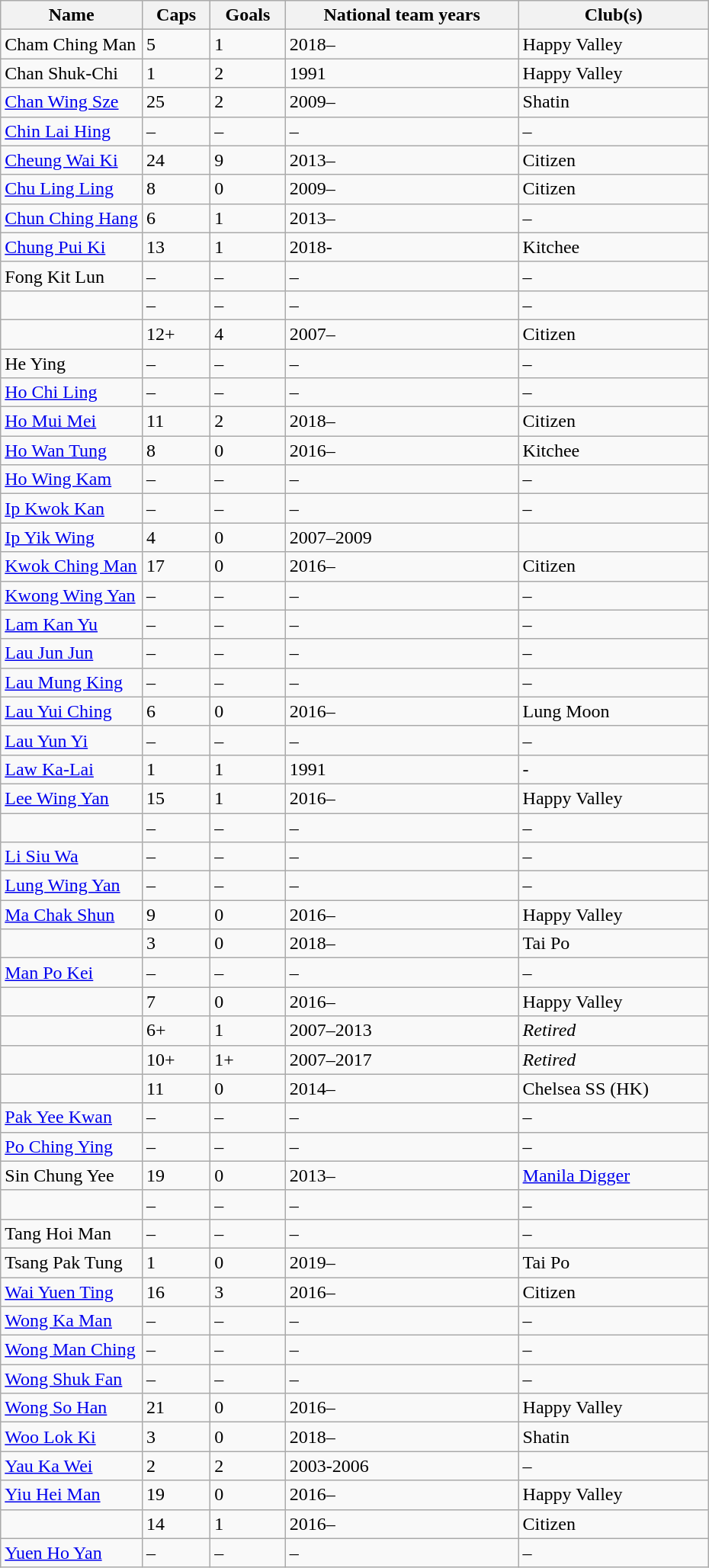<table class="wikitable sortable">
<tr>
<th width="20%">Name</th>
<th>Caps</th>
<th>Goals</th>
<th>National team years</th>
<th>Club(s)</th>
</tr>
<tr>
<td>Cham Ching Man</td>
<td>5</td>
<td>1</td>
<td>2018–</td>
<td> Happy Valley</td>
</tr>
<tr>
<td>Chan Shuk-Chi</td>
<td>1</td>
<td>2</td>
<td>1991</td>
<td> Happy Valley</td>
</tr>
<tr>
<td><a href='#'>Chan Wing Sze</a></td>
<td>25</td>
<td>2</td>
<td>2009–</td>
<td> Shatin</td>
</tr>
<tr>
<td><a href='#'>Chin Lai Hing</a></td>
<td>–</td>
<td>–</td>
<td>–</td>
<td>–</td>
</tr>
<tr>
<td><a href='#'>Cheung Wai Ki</a></td>
<td>24</td>
<td>9</td>
<td>2013–</td>
<td> Citizen</td>
</tr>
<tr>
<td><a href='#'>Chu Ling Ling</a></td>
<td>8</td>
<td>0</td>
<td>2009–</td>
<td> Citizen</td>
</tr>
<tr>
<td><a href='#'>Chun Ching Hang</a></td>
<td>6</td>
<td>1</td>
<td>2013–</td>
<td>–</td>
</tr>
<tr>
<td><a href='#'>Chung Pui Ki</a></td>
<td>13</td>
<td>1</td>
<td>2018-</td>
<td> Kitchee</td>
</tr>
<tr>
<td>Fong Kit Lun</td>
<td>–</td>
<td>–</td>
<td>–</td>
<td>–</td>
</tr>
<tr>
<td></td>
<td>–</td>
<td>–</td>
<td>–</td>
<td>–</td>
</tr>
<tr>
<td></td>
<td>12+</td>
<td>4</td>
<td>2007–</td>
<td> Citizen</td>
</tr>
<tr>
<td>He Ying</td>
<td>–</td>
<td>–</td>
<td>–</td>
<td>–</td>
</tr>
<tr>
<td><a href='#'>Ho Chi Ling</a></td>
<td>–</td>
<td>–</td>
<td>–</td>
<td>–</td>
</tr>
<tr>
<td><a href='#'>Ho Mui Mei</a></td>
<td>11</td>
<td>2</td>
<td>2018–</td>
<td> Citizen</td>
</tr>
<tr>
<td><a href='#'>Ho Wan Tung</a></td>
<td>8</td>
<td>0</td>
<td>2016–</td>
<td> Kitchee</td>
</tr>
<tr>
<td><a href='#'>Ho Wing Kam</a></td>
<td>–</td>
<td>–</td>
<td>–</td>
<td>–</td>
</tr>
<tr>
<td><a href='#'>Ip Kwok Kan</a></td>
<td>–</td>
<td>–</td>
<td>–</td>
<td>–</td>
</tr>
<tr>
<td><a href='#'>Ip Yik Wing</a></td>
<td>4</td>
<td>0</td>
<td>2007–2009</td>
<td></td>
</tr>
<tr>
<td><a href='#'>Kwok Ching Man</a></td>
<td>17</td>
<td>0</td>
<td>2016–</td>
<td> Citizen</td>
</tr>
<tr>
<td><a href='#'>Kwong Wing Yan</a></td>
<td>–</td>
<td>–</td>
<td>–</td>
<td>–</td>
</tr>
<tr>
<td><a href='#'>Lam Kan Yu</a></td>
<td>–</td>
<td>–</td>
<td>–</td>
<td>–</td>
</tr>
<tr>
<td><a href='#'>Lau Jun Jun</a></td>
<td>–</td>
<td>–</td>
<td>–</td>
<td>–</td>
</tr>
<tr>
<td><a href='#'>Lau Mung King</a></td>
<td>–</td>
<td>–</td>
<td>–</td>
<td>–</td>
</tr>
<tr>
<td><a href='#'>Lau Yui Ching</a></td>
<td>6</td>
<td>0</td>
<td>2016–</td>
<td> Lung Moon</td>
</tr>
<tr>
<td><a href='#'>Lau Yun Yi</a></td>
<td>–</td>
<td>–</td>
<td>–</td>
<td>–</td>
</tr>
<tr>
<td><a href='#'>Law Ka-Lai</a></td>
<td>1</td>
<td>1</td>
<td>1991</td>
<td>-</td>
</tr>
<tr>
<td><a href='#'>Lee Wing Yan</a></td>
<td>15</td>
<td>1</td>
<td>2016–</td>
<td> Happy Valley</td>
</tr>
<tr>
<td></td>
<td>–</td>
<td>–</td>
<td>–</td>
<td>–</td>
</tr>
<tr>
<td><a href='#'>Li Siu Wa</a></td>
<td>–</td>
<td>–</td>
<td>–</td>
<td>–</td>
</tr>
<tr>
<td><a href='#'>Lung Wing Yan</a></td>
<td>–</td>
<td>–</td>
<td>–</td>
<td>–</td>
</tr>
<tr>
<td><a href='#'>Ma Chak Shun</a></td>
<td>9</td>
<td>0</td>
<td>2016–</td>
<td> Happy Valley</td>
</tr>
<tr>
<td></td>
<td>3</td>
<td>0</td>
<td>2018–</td>
<td> Tai Po</td>
</tr>
<tr>
<td><a href='#'>Man Po Kei</a></td>
<td>–</td>
<td>–</td>
<td>–</td>
<td>–</td>
</tr>
<tr>
<td></td>
<td>7</td>
<td>0</td>
<td>2016–</td>
<td> Happy Valley</td>
</tr>
<tr>
<td></td>
<td>6+</td>
<td>1</td>
<td>2007–2013</td>
<td><em>Retired</em></td>
</tr>
<tr>
<td></td>
<td>10+</td>
<td>1+</td>
<td>2007–2017</td>
<td><em>Retired</em></td>
</tr>
<tr>
<td></td>
<td>11</td>
<td>0</td>
<td>2014–</td>
<td> Chelsea SS (HK)</td>
</tr>
<tr>
<td><a href='#'>Pak Yee Kwan</a></td>
<td>–</td>
<td>–</td>
<td>–</td>
<td>–</td>
</tr>
<tr>
<td><a href='#'>Po Ching Ying</a></td>
<td>–</td>
<td>–</td>
<td>–</td>
<td>–</td>
</tr>
<tr>
<td>Sin Chung Yee</td>
<td>19</td>
<td>0</td>
<td>2013–</td>
<td> <a href='#'>Manila Digger</a></td>
</tr>
<tr>
<td></td>
<td>–</td>
<td>–</td>
<td>–</td>
<td>–</td>
</tr>
<tr>
<td>Tang Hoi Man</td>
<td>–</td>
<td>–</td>
<td>–</td>
<td>–</td>
</tr>
<tr>
<td>Tsang Pak Tung</td>
<td>1</td>
<td>0</td>
<td>2019–</td>
<td> Tai Po</td>
</tr>
<tr>
<td><a href='#'>Wai Yuen Ting</a></td>
<td>16</td>
<td>3</td>
<td>2016–</td>
<td> Citizen</td>
</tr>
<tr>
<td><a href='#'>Wong Ka Man</a></td>
<td>–</td>
<td>–</td>
<td>–</td>
<td>–</td>
</tr>
<tr>
<td><a href='#'>Wong Man Ching</a></td>
<td>–</td>
<td>–</td>
<td>–</td>
<td>–</td>
</tr>
<tr>
<td><a href='#'>Wong Shuk Fan</a></td>
<td>–</td>
<td>–</td>
<td>–</td>
<td>–</td>
</tr>
<tr>
<td><a href='#'>Wong So Han</a></td>
<td>21</td>
<td>0</td>
<td>2016–</td>
<td> Happy Valley</td>
</tr>
<tr>
<td><a href='#'>Woo Lok Ki</a></td>
<td>3</td>
<td>0</td>
<td>2018–</td>
<td> Shatin</td>
</tr>
<tr>
<td><a href='#'>Yau Ka Wei</a></td>
<td>2</td>
<td>2</td>
<td>2003-2006</td>
<td>–</td>
</tr>
<tr>
<td><a href='#'>Yiu Hei Man</a></td>
<td>19</td>
<td>0</td>
<td>2016–</td>
<td> Happy Valley</td>
</tr>
<tr>
<td></td>
<td>14</td>
<td>1</td>
<td>2016–</td>
<td> Citizen</td>
</tr>
<tr>
<td><a href='#'>Yuen Ho Yan</a></td>
<td>–</td>
<td>–</td>
<td>–</td>
<td>–</td>
</tr>
</table>
